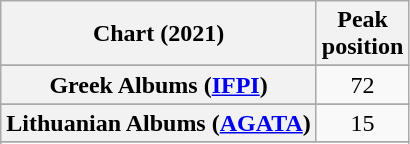<table class="wikitable sortable plainrowheaders" style="text-align:center">
<tr>
<th scope="col">Chart (2021)</th>
<th scope="col">Peak<br>position</th>
</tr>
<tr>
</tr>
<tr>
</tr>
<tr>
</tr>
<tr>
</tr>
<tr>
</tr>
<tr>
</tr>
<tr>
</tr>
<tr>
</tr>
<tr>
</tr>
<tr>
</tr>
<tr>
</tr>
<tr>
<th scope="row">Greek Albums (<a href='#'>IFPI</a>)</th>
<td>72</td>
</tr>
<tr>
</tr>
<tr>
</tr>
<tr>
<th scope="row">Lithuanian Albums (<a href='#'>AGATA</a>)</th>
<td>15</td>
</tr>
<tr>
</tr>
<tr>
</tr>
<tr>
</tr>
<tr>
</tr>
<tr>
</tr>
<tr>
</tr>
<tr>
</tr>
<tr>
</tr>
<tr>
</tr>
<tr>
</tr>
</table>
